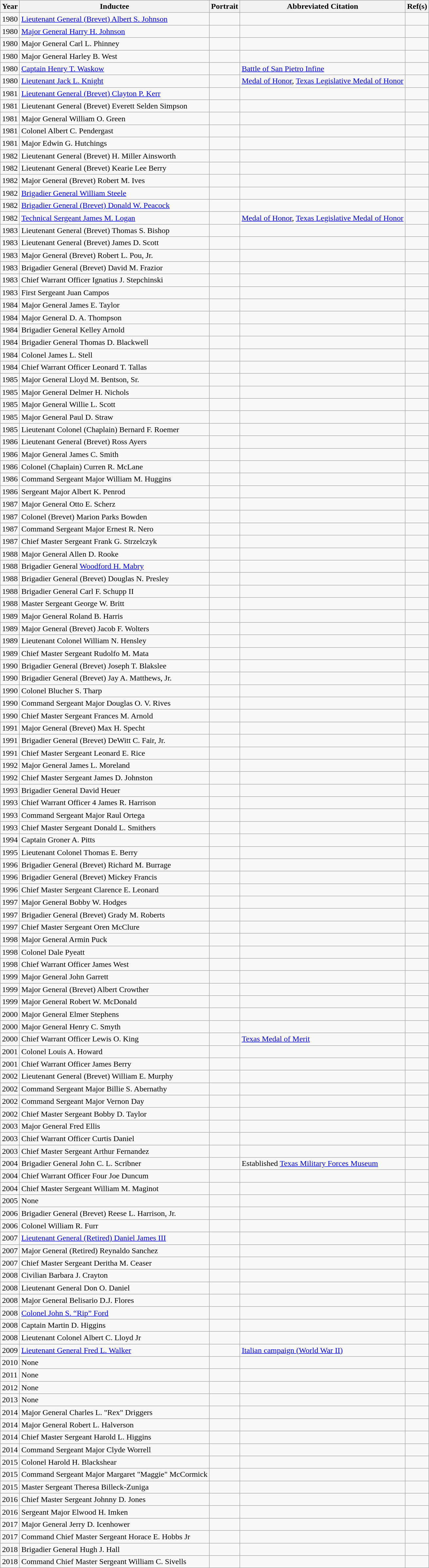<table class="wikitable">
<tr>
<th>Year</th>
<th>Inductee</th>
<th>Portrait</th>
<th>Abbreviated Citation</th>
<th>Ref(s)</th>
</tr>
<tr>
<td>1980</td>
<td><a href='#'>Lieutenant General (Brevet) Albert S. Johnson</a></td>
<td></td>
<td></td>
<td></td>
</tr>
<tr>
<td>1980</td>
<td><a href='#'>Major General Harry H. Johnson</a></td>
<td></td>
<td></td>
<td></td>
</tr>
<tr>
<td>1980</td>
<td>Major General Carl L. Phinney</td>
<td></td>
<td></td>
<td></td>
</tr>
<tr>
<td>1980</td>
<td>Major General Harley B. West</td>
<td></td>
<td></td>
<td></td>
</tr>
<tr>
<td>1980</td>
<td><a href='#'>Captain Henry T. Waskow</a></td>
<td></td>
<td><a href='#'>Battle of San Pietro Infine</a></td>
<td></td>
</tr>
<tr>
<td>1980</td>
<td><a href='#'>Lieutenant Jack L. Knight</a></td>
<td></td>
<td><a href='#'>Medal of Honor</a>, <a href='#'>Texas Legislative Medal of Honor</a></td>
<td></td>
</tr>
<tr>
<td>1981</td>
<td><a href='#'>Lieutenant General (Brevet) Clayton P. Kerr</a></td>
<td></td>
<td></td>
<td></td>
</tr>
<tr>
<td>1981</td>
<td>Lieutenant General (Brevet) Everett Selden Simpson</td>
<td></td>
<td></td>
<td></td>
</tr>
<tr>
<td>1981</td>
<td>Major General William O. Green</td>
<td></td>
<td></td>
<td></td>
</tr>
<tr>
<td>1981</td>
<td>Colonel Albert C. Pendergast</td>
<td></td>
<td></td>
<td></td>
</tr>
<tr>
<td>1981</td>
<td>Major Edwin G. Hutchings</td>
<td></td>
<td></td>
<td></td>
</tr>
<tr>
<td>1982</td>
<td>Lieutenant General (Brevet) H. Miller Ainsworth</td>
<td></td>
<td></td>
<td></td>
</tr>
<tr>
<td>1982</td>
<td>Lieutenant General (Brevet) Kearie Lee Berry</td>
<td></td>
<td></td>
<td></td>
</tr>
<tr>
<td>1982</td>
<td>Major General (Brevet) Robert M. Ives</td>
<td></td>
<td></td>
<td></td>
</tr>
<tr>
<td>1982</td>
<td><a href='#'>Brigadier General William Steele</a></td>
<td></td>
<td></td>
<td></td>
</tr>
<tr>
<td>1982</td>
<td><a href='#'>Brigadier General (Brevet) Donald W. Peacock</a></td>
<td></td>
<td></td>
<td></td>
</tr>
<tr>
<td>1982</td>
<td><a href='#'>Technical Sergeant James M. Logan</a></td>
<td></td>
<td><a href='#'>Medal of Honor</a>, <a href='#'>Texas Legislative Medal of Honor</a></td>
<td></td>
</tr>
<tr>
<td>1983</td>
<td>Lieutenant General (Brevet) Thomas S. Bishop</td>
<td></td>
<td></td>
<td></td>
</tr>
<tr>
<td>1983</td>
<td>Lieutenant General (Brevet) James D. Scott</td>
<td></td>
<td></td>
<td></td>
</tr>
<tr>
<td>1983</td>
<td>Major General (Brevet) Robert L. Pou, Jr.</td>
<td></td>
<td></td>
<td></td>
</tr>
<tr>
<td>1983</td>
<td>Brigadier General (Brevet) David M. Frazior</td>
<td></td>
<td></td>
<td></td>
</tr>
<tr>
<td>1983</td>
<td>Chief Warrant Officer Ignatius J. Stepchinski</td>
<td></td>
<td></td>
<td></td>
</tr>
<tr>
<td>1983</td>
<td>First Sergeant Juan Campos</td>
<td></td>
<td></td>
<td></td>
</tr>
<tr>
<td>1984</td>
<td>Major General James E. Taylor</td>
<td></td>
<td></td>
<td></td>
</tr>
<tr>
<td>1984</td>
<td>Major General D. A. Thompson</td>
<td></td>
<td></td>
<td></td>
</tr>
<tr>
<td>1984</td>
<td>Brigadier General Kelley Arnold</td>
<td></td>
<td></td>
<td></td>
</tr>
<tr>
<td>1984</td>
<td>Brigadier General Thomas D. Blackwell</td>
<td></td>
<td></td>
<td></td>
</tr>
<tr>
<td>1984</td>
<td>Colonel James L. Stell</td>
<td></td>
<td></td>
<td></td>
</tr>
<tr>
<td>1984</td>
<td>Chief Warrant Officer Leonard T. Tallas</td>
<td></td>
<td></td>
<td></td>
</tr>
<tr>
<td>1985</td>
<td>Major General Lloyd M. Bentson, Sr.</td>
<td></td>
<td></td>
<td></td>
</tr>
<tr>
<td>1985</td>
<td>Major General Delmer H. Nichols</td>
<td></td>
<td></td>
<td></td>
</tr>
<tr>
<td>1985</td>
<td>Major General Willie L. Scott</td>
<td></td>
<td></td>
<td></td>
</tr>
<tr>
<td>1985</td>
<td>Major General Paul D. Straw</td>
<td></td>
<td></td>
<td></td>
</tr>
<tr>
<td>1985</td>
<td>Lieutenant Colonel (Chaplain) Bernard F. Roemer</td>
<td></td>
<td></td>
<td></td>
</tr>
<tr>
<td>1986</td>
<td>Lieutenant General (Brevet) Ross Ayers</td>
<td></td>
<td></td>
<td></td>
</tr>
<tr>
<td>1986</td>
<td>Major General James C. Smith</td>
<td></td>
<td></td>
<td></td>
</tr>
<tr>
<td>1986</td>
<td>Colonel (Chaplain) Curren R. McLane</td>
<td></td>
<td></td>
<td></td>
</tr>
<tr>
<td>1986</td>
<td>Command Sergeant Major William M. Huggins</td>
<td></td>
<td></td>
<td></td>
</tr>
<tr>
<td>1986</td>
<td>Sergeant Major Albert K. Penrod</td>
<td></td>
<td></td>
<td></td>
</tr>
<tr>
<td>1987</td>
<td>Major General Otto E. Scherz</td>
<td></td>
<td></td>
<td></td>
</tr>
<tr>
<td>1987</td>
<td>Colonel (Brevet) Marion Parks Bowden</td>
<td></td>
<td></td>
<td></td>
</tr>
<tr>
<td>1987</td>
<td>Command Sergeant Major Ernest R. Nero</td>
<td></td>
<td></td>
<td></td>
</tr>
<tr>
<td>1987</td>
<td>Chief Master Sergeant Frank G. Strzelczyk</td>
<td></td>
<td></td>
<td></td>
</tr>
<tr>
<td>1988</td>
<td>Major General Allen D. Rooke</td>
<td></td>
<td></td>
<td></td>
</tr>
<tr>
<td>1988</td>
<td>Brigadier General <a href='#'>Woodford H. Mabry</a></td>
<td></td>
<td></td>
<td></td>
</tr>
<tr>
<td>1988</td>
<td>Brigadier General (Brevet) Douglas N. Presley</td>
<td></td>
<td></td>
<td></td>
</tr>
<tr>
<td>1988</td>
<td>Brigadier General Carl F. Schupp II</td>
<td></td>
<td></td>
<td></td>
</tr>
<tr>
<td>1988</td>
<td>Master Sergeant George W. Britt</td>
<td></td>
<td></td>
<td></td>
</tr>
<tr>
<td>1989</td>
<td>Major General Roland B. Harris</td>
<td></td>
<td></td>
<td></td>
</tr>
<tr>
<td>1989</td>
<td>Major General (Brevet) Jacob F. Wolters</td>
<td></td>
<td></td>
<td></td>
</tr>
<tr>
<td>1989</td>
<td>Lieutenant Colonel William N. Hensley</td>
<td></td>
<td></td>
<td></td>
</tr>
<tr>
<td>1989</td>
<td>Chief Master Sergeant Rudolfo M. Mata</td>
<td></td>
<td></td>
<td></td>
</tr>
<tr>
<td>1990</td>
<td>Brigadier General (Brevet) Joseph T. Blakslee</td>
<td></td>
<td></td>
<td></td>
</tr>
<tr>
<td>1990</td>
<td>Brigadier General (Brevet) Jay A. Matthews, Jr.</td>
<td></td>
<td></td>
<td></td>
</tr>
<tr>
<td>1990</td>
<td>Colonel Blucher S. Tharp</td>
<td></td>
<td></td>
<td></td>
</tr>
<tr>
<td>1990</td>
<td>Command Sergeant Major Douglas O. V. Rives</td>
<td></td>
<td></td>
<td></td>
</tr>
<tr>
<td>1990</td>
<td>Chief Master Sergeant Frances M. Arnold</td>
<td></td>
<td></td>
<td></td>
</tr>
<tr>
<td>1991</td>
<td>Major General (Brevet) Max H. Specht</td>
<td></td>
<td></td>
<td></td>
</tr>
<tr>
<td>1991</td>
<td>Brigadier General (Brevet) DeWitt C. Fair, Jr.</td>
<td></td>
<td></td>
<td></td>
</tr>
<tr>
<td>1991</td>
<td>Chief Master Sergeant Leonard E. Rice</td>
<td></td>
<td></td>
<td></td>
</tr>
<tr>
<td>1992</td>
<td>Major General James L. Moreland</td>
<td></td>
<td></td>
<td></td>
</tr>
<tr>
<td>1992</td>
<td>Chief Master Sergeant James D. Johnston</td>
<td></td>
<td></td>
<td></td>
</tr>
<tr>
<td>1993</td>
<td>Brigadier General David Heuer</td>
<td></td>
<td></td>
<td></td>
</tr>
<tr>
<td>1993</td>
<td>Chief Warrant Officer 4 James R. Harrison</td>
<td></td>
<td></td>
<td></td>
</tr>
<tr>
<td>1993</td>
<td>Command Sergeant Major Raul Ortega</td>
<td></td>
<td></td>
<td></td>
</tr>
<tr>
<td>1993</td>
<td>Chief Master Sergeant Donald L. Smithers</td>
<td></td>
<td></td>
<td></td>
</tr>
<tr>
<td>1994</td>
<td>Captain Groner A. Pitts</td>
<td></td>
<td></td>
<td></td>
</tr>
<tr>
<td>1995</td>
<td>Lieutenant Colonel Thomas E. Berry</td>
<td></td>
<td></td>
<td></td>
</tr>
<tr>
<td>1996</td>
<td>Brigadier General (Brevet) Richard M. Burrage</td>
<td></td>
<td></td>
<td></td>
</tr>
<tr>
<td>1996</td>
<td>Brigadier General (Brevet) Mickey Francis</td>
<td></td>
<td></td>
<td></td>
</tr>
<tr>
<td>1996</td>
<td>Chief Master Sergeant Clarence E. Leonard</td>
<td></td>
<td></td>
<td></td>
</tr>
<tr>
<td>1997</td>
<td>Major General Bobby W. Hodges</td>
<td></td>
<td></td>
<td></td>
</tr>
<tr>
<td>1997</td>
<td>Brigadier General (Brevet) Grady M. Roberts</td>
<td></td>
<td></td>
<td></td>
</tr>
<tr>
<td>1997</td>
<td>Chief Master Sergeant Oren McClure</td>
<td></td>
<td></td>
<td></td>
</tr>
<tr>
<td>1998</td>
<td>Major General Armin Puck</td>
<td></td>
<td></td>
<td></td>
</tr>
<tr>
<td>1998</td>
<td>Colonel Dale Pyeatt</td>
<td></td>
<td></td>
<td></td>
</tr>
<tr>
<td>1998</td>
<td>Chief Warrant Officer James West</td>
<td></td>
<td></td>
<td></td>
</tr>
<tr>
<td>1999</td>
<td>Major General John Garrett</td>
<td></td>
<td></td>
<td></td>
</tr>
<tr>
<td>1999</td>
<td>Major General (Brevet) Albert Crowther</td>
<td></td>
<td></td>
<td></td>
</tr>
<tr>
<td>1999</td>
<td>Major General Robert W. McDonald</td>
<td></td>
<td></td>
<td></td>
</tr>
<tr>
<td>2000</td>
<td>Major General Elmer Stephens</td>
<td></td>
<td></td>
<td></td>
</tr>
<tr>
<td>2000</td>
<td>Major General Henry C. Smyth</td>
<td></td>
<td></td>
<td></td>
</tr>
<tr>
<td>2000</td>
<td>Chief Warrant Officer Lewis O. King</td>
<td></td>
<td><a href='#'>Texas Medal of Merit</a></td>
<td></td>
</tr>
<tr>
<td>2001</td>
<td>Colonel Louis A. Howard</td>
<td></td>
<td></td>
<td></td>
</tr>
<tr>
<td>2001</td>
<td>Chief Warrant Officer James Berry</td>
<td></td>
<td></td>
<td></td>
</tr>
<tr>
<td>2002</td>
<td>Lieutenant General (Brevet) William E. Murphy</td>
<td></td>
<td></td>
<td></td>
</tr>
<tr>
<td>2002</td>
<td>Command Sergeant Major Billie S. Abernathy</td>
<td></td>
<td></td>
<td></td>
</tr>
<tr>
<td>2002</td>
<td>Command Sergeant Major Vernon Day</td>
<td></td>
<td></td>
<td></td>
</tr>
<tr>
<td>2002</td>
<td>Chief Master Sergeant Bobby D. Taylor</td>
<td></td>
<td></td>
<td></td>
</tr>
<tr>
<td>2003</td>
<td>Major General Fred Ellis</td>
<td></td>
<td></td>
<td></td>
</tr>
<tr>
<td>2003</td>
<td>Chief Warrant Officer Curtis Daniel</td>
<td></td>
<td></td>
<td></td>
</tr>
<tr>
<td>2003</td>
<td>Chief Master Sergeant Arthur Fernandez</td>
<td></td>
<td></td>
<td></td>
</tr>
<tr>
<td>2004</td>
<td>Brigadier General John C. L. Scribner</td>
<td></td>
<td>Established <a href='#'>Texas Military Forces Museum</a></td>
<td></td>
</tr>
<tr>
<td>2004</td>
<td>Chief Warrant Officer Four Joe Duncum</td>
<td></td>
<td></td>
<td></td>
</tr>
<tr>
<td>2004</td>
<td>Chief Master Sergeant William M. Maginot</td>
<td></td>
<td></td>
<td></td>
</tr>
<tr>
<td>2005</td>
<td>None</td>
<td></td>
<td></td>
<td></td>
</tr>
<tr>
<td>2006</td>
<td>Brigadier General (Brevet) Reese L. Harrison, Jr.</td>
<td></td>
<td></td>
<td></td>
</tr>
<tr>
<td>2006</td>
<td>Colonel William R. Furr</td>
<td></td>
<td></td>
<td></td>
</tr>
<tr>
<td>2007</td>
<td><a href='#'>Lieutenant General (Retired) Daniel James III</a></td>
<td></td>
<td></td>
<td></td>
</tr>
<tr>
<td>2007</td>
<td>Major General (Retired) Reynaldo Sanchez</td>
<td></td>
<td></td>
<td></td>
</tr>
<tr>
<td>2007</td>
<td>Chief Master Sergeant Deritha M. Ceaser</td>
<td></td>
<td></td>
<td></td>
</tr>
<tr>
<td>2008</td>
<td>Civilian Barbara J. Crayton</td>
<td></td>
<td></td>
<td></td>
</tr>
<tr>
<td>2008</td>
<td>Lieutenant General Don O. Daniel</td>
<td></td>
<td></td>
<td></td>
</tr>
<tr>
<td>2008</td>
<td>Major General Belisario D.J. Flores</td>
<td></td>
<td></td>
<td></td>
</tr>
<tr>
<td>2008</td>
<td><a href='#'>Colonel John S. “Rip” Ford</a></td>
<td></td>
<td></td>
<td></td>
</tr>
<tr>
<td>2008</td>
<td>Captain Martin D. Higgins</td>
<td></td>
<td></td>
<td></td>
</tr>
<tr>
<td>2008</td>
<td>Lieutenant Colonel Albert C. Lloyd Jr</td>
<td></td>
<td></td>
<td></td>
</tr>
<tr>
<td>2009</td>
<td><a href='#'>Lieutenant General Fred L. Walker</a></td>
<td></td>
<td><a href='#'>Italian campaign (World War II)</a></td>
<td></td>
</tr>
<tr>
<td>2010</td>
<td>None</td>
<td></td>
<td></td>
<td></td>
</tr>
<tr>
<td>2011</td>
<td>None</td>
<td></td>
<td></td>
<td></td>
</tr>
<tr>
<td>2012</td>
<td>None</td>
<td></td>
<td></td>
<td></td>
</tr>
<tr>
<td>2013</td>
<td>None</td>
<td></td>
<td></td>
<td></td>
</tr>
<tr>
<td>2014</td>
<td>Major General Charles L. "Rex" Driggers</td>
<td></td>
<td></td>
<td></td>
</tr>
<tr>
<td>2014</td>
<td>Major General Robert L. Halverson</td>
<td></td>
<td></td>
<td></td>
</tr>
<tr>
<td>2014</td>
<td>Chief Master Sergeant Harold L. Higgins</td>
<td></td>
<td></td>
<td></td>
</tr>
<tr>
<td>2014</td>
<td>Command Sergeant Major Clyde Worrell</td>
<td></td>
<td></td>
<td></td>
</tr>
<tr>
<td>2015</td>
<td>Colonel Harold H. Blackshear</td>
<td></td>
<td></td>
<td></td>
</tr>
<tr>
<td>2015</td>
<td>Command Sergeant Major Margaret "Maggie" McCormick</td>
<td></td>
<td></td>
<td></td>
</tr>
<tr>
<td>2015</td>
<td>Master Sergeant Theresa Billeck-Zuniga</td>
<td></td>
<td></td>
<td></td>
</tr>
<tr>
<td>2016</td>
<td>Chief Master Sergeant Johnny D. Jones</td>
<td></td>
<td></td>
<td></td>
</tr>
<tr>
<td>2016</td>
<td>Sergeant Major Elwood H. Imken</td>
<td></td>
<td></td>
<td></td>
</tr>
<tr>
<td>2017</td>
<td>Major General Jerry D. Icenhower</td>
<td></td>
<td></td>
<td></td>
</tr>
<tr>
<td>2017</td>
<td>Command Chief Master Sergeant Horace E. Hobbs Jr</td>
<td></td>
<td></td>
<td></td>
</tr>
<tr>
<td>2018</td>
<td>Brigadier General Hugh J. Hall</td>
<td></td>
<td></td>
<td></td>
</tr>
<tr>
<td>2018</td>
<td>Command Chief Master Sergeant William C. Sivells</td>
<td></td>
<td></td>
<td></td>
</tr>
</table>
